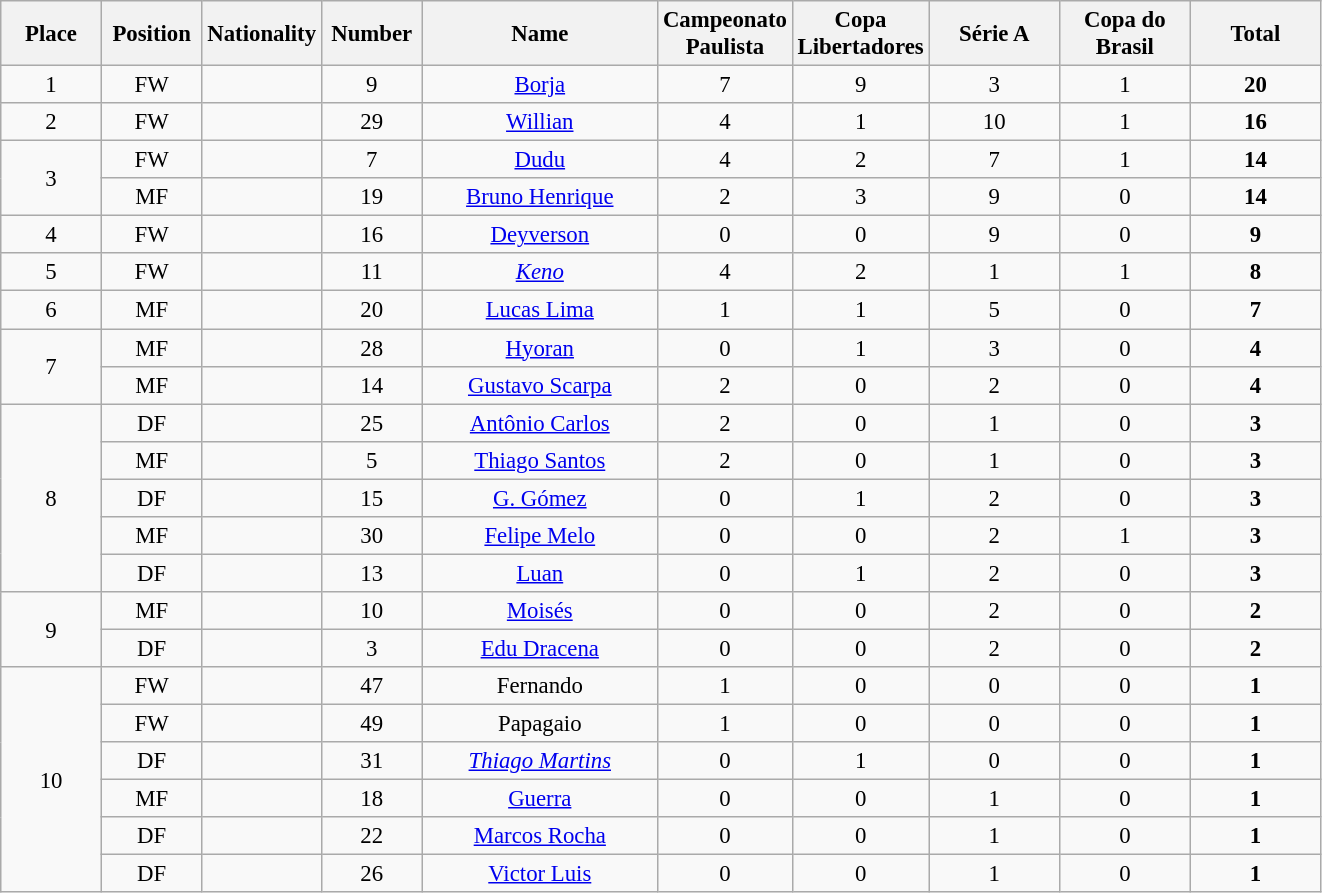<table class="wikitable sortable" style="font-size: 95%; text-align: center;">
<tr>
<th width=60>Place</th>
<th width=60>Position</th>
<th width=60>Nationality</th>
<th width=60>Number</th>
<th width=150>Name</th>
<th width=80>Campeonato Paulista</th>
<th width=80>Copa Libertadores</th>
<th width=80>Série A</th>
<th width=80>Copa do Brasil</th>
<th width=80>Total</th>
</tr>
<tr>
<td>1</td>
<td>FW</td>
<td></td>
<td>9</td>
<td><a href='#'>Borja</a></td>
<td>7</td>
<td>9</td>
<td>3</td>
<td>1</td>
<td><strong>20</strong></td>
</tr>
<tr>
<td rowspan="1">2</td>
<td>FW</td>
<td></td>
<td>29</td>
<td><a href='#'>Willian</a></td>
<td>4</td>
<td>1</td>
<td>10</td>
<td>1</td>
<td><strong>16</strong></td>
</tr>
<tr>
<td rowspan="2">3</td>
<td>FW</td>
<td></td>
<td>7</td>
<td><a href='#'>Dudu</a></td>
<td>4</td>
<td>2</td>
<td>7</td>
<td>1</td>
<td><strong>14</strong></td>
</tr>
<tr>
<td>MF</td>
<td></td>
<td>19</td>
<td><a href='#'>Bruno Henrique</a></td>
<td>2</td>
<td>3</td>
<td>9</td>
<td>0</td>
<td><strong>14</strong></td>
</tr>
<tr>
<td rowspan="1">4</td>
<td>FW</td>
<td></td>
<td>16</td>
<td><a href='#'>Deyverson</a></td>
<td>0</td>
<td>0</td>
<td>9</td>
<td>0</td>
<td><strong>9</strong></td>
</tr>
<tr>
<td rowspan="1">5</td>
<td>FW</td>
<td></td>
<td>11</td>
<td><em><a href='#'>Keno</a></em></td>
<td>4</td>
<td>2</td>
<td>1</td>
<td>1</td>
<td><strong>8</strong></td>
</tr>
<tr>
<td rowspan="1">6</td>
<td>MF</td>
<td></td>
<td>20</td>
<td><a href='#'>Lucas Lima</a></td>
<td>1</td>
<td>1</td>
<td>5</td>
<td>0</td>
<td><strong>7</strong></td>
</tr>
<tr>
<td rowspan="2">7</td>
<td>MF</td>
<td></td>
<td>28</td>
<td><a href='#'>Hyoran</a></td>
<td>0</td>
<td>1</td>
<td>3</td>
<td>0</td>
<td><strong>4</strong></td>
</tr>
<tr>
<td>MF</td>
<td></td>
<td>14</td>
<td><a href='#'>Gustavo Scarpa</a></td>
<td>2</td>
<td>0</td>
<td>2</td>
<td>0</td>
<td><strong>4</strong></td>
</tr>
<tr>
<td rowspan="5">8</td>
<td>DF</td>
<td></td>
<td>25</td>
<td><a href='#'>Antônio Carlos</a></td>
<td>2</td>
<td>0</td>
<td>1</td>
<td>0</td>
<td><strong>3</strong></td>
</tr>
<tr>
<td>MF</td>
<td></td>
<td>5</td>
<td><a href='#'>Thiago Santos</a></td>
<td>2</td>
<td>0</td>
<td>1</td>
<td>0</td>
<td><strong>3</strong></td>
</tr>
<tr>
<td>DF</td>
<td></td>
<td>15</td>
<td><a href='#'>G. Gómez</a></td>
<td>0</td>
<td>1</td>
<td>2</td>
<td>0</td>
<td><strong>3</strong></td>
</tr>
<tr>
<td>MF</td>
<td></td>
<td>30</td>
<td><a href='#'>Felipe Melo</a></td>
<td>0</td>
<td>0</td>
<td>2</td>
<td>1</td>
<td><strong>3</strong></td>
</tr>
<tr>
<td>DF</td>
<td></td>
<td>13</td>
<td><a href='#'>Luan</a></td>
<td>0</td>
<td>1</td>
<td>2</td>
<td>0</td>
<td><strong>3</strong></td>
</tr>
<tr>
<td rowspan="2">9</td>
<td>MF</td>
<td></td>
<td>10</td>
<td><a href='#'>Moisés</a></td>
<td>0</td>
<td>0</td>
<td>2</td>
<td>0</td>
<td><strong>2</strong></td>
</tr>
<tr>
<td>DF</td>
<td></td>
<td>3</td>
<td><a href='#'>Edu Dracena</a></td>
<td>0</td>
<td>0</td>
<td>2</td>
<td>0</td>
<td><strong>2</strong></td>
</tr>
<tr>
<td rowspan="7">10</td>
<td>FW</td>
<td></td>
<td>47</td>
<td>Fernando</td>
<td>1</td>
<td>0</td>
<td>0</td>
<td>0</td>
<td><strong>1</strong></td>
</tr>
<tr>
<td>FW</td>
<td></td>
<td>49</td>
<td>Papagaio</td>
<td>1</td>
<td>0</td>
<td>0</td>
<td>0</td>
<td><strong>1</strong></td>
</tr>
<tr>
<td>DF</td>
<td></td>
<td>31</td>
<td><em><a href='#'>Thiago Martins</a></em></td>
<td>0</td>
<td>1</td>
<td>0</td>
<td>0</td>
<td><strong>1</strong></td>
</tr>
<tr>
<td>MF</td>
<td></td>
<td>18</td>
<td><a href='#'>Guerra</a></td>
<td>0</td>
<td>0</td>
<td>1</td>
<td>0</td>
<td><strong>1</strong></td>
</tr>
<tr>
<td>DF</td>
<td></td>
<td>22</td>
<td><a href='#'>Marcos Rocha</a></td>
<td>0</td>
<td>0</td>
<td>1</td>
<td>0</td>
<td><strong>1</strong></td>
</tr>
<tr>
<td>DF</td>
<td></td>
<td>26</td>
<td><a href='#'>Victor Luis</a></td>
<td>0</td>
<td>0</td>
<td>1</td>
<td>0</td>
<td><strong>1</strong></td>
</tr>
</table>
